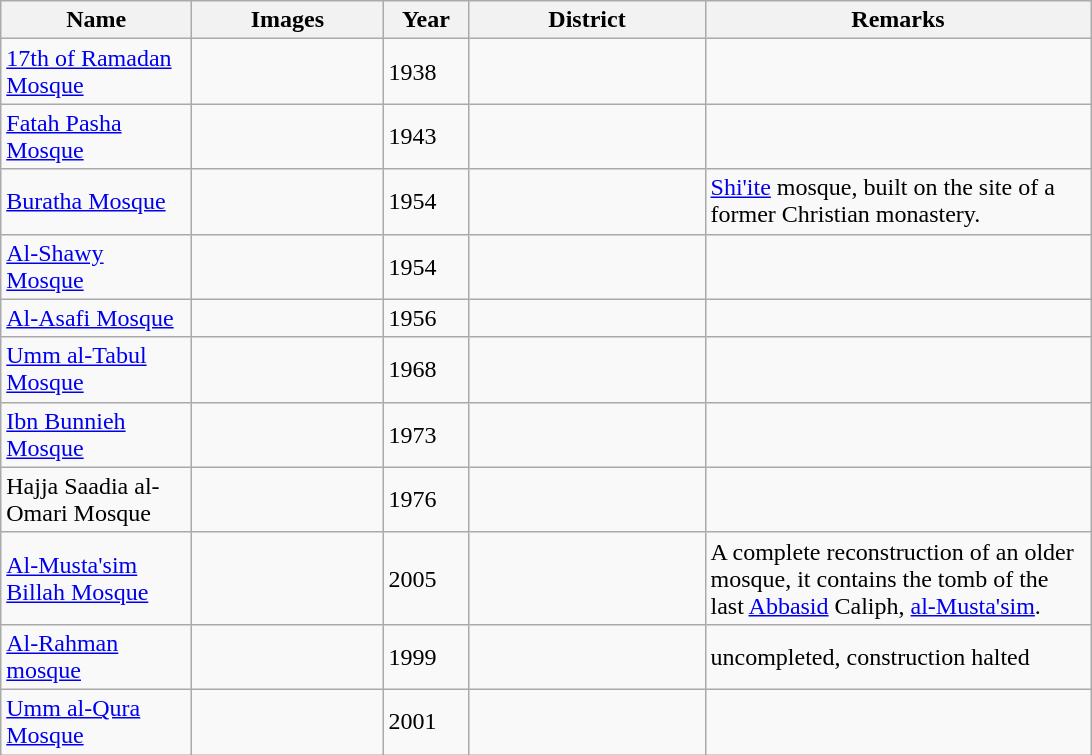<table class="wikitable sortable">
<tr>
<th align=left width=120px>Name</th>
<th align=center width=120px class=unsortable>Images</th>
<th align=left width=050px>Year</th>
<th align=left width=150px>District</th>
<th align=left width=250px class=unsortable>Remarks</th>
</tr>
<tr>
<td><a href='#'>17th of Ramadan Mosque</a></td>
<td></td>
<td>1938</td>
<td></td>
<td></td>
</tr>
<tr>
<td><a href='#'>Fatah Pasha Mosque</a></td>
<td></td>
<td>1943</td>
<td></td>
<td></td>
</tr>
<tr>
<td><a href='#'>Buratha Mosque</a></td>
<td></td>
<td>1954</td>
<td></td>
<td><a href='#'>Shi'ite</a> mosque, built on the site of a former Christian monastery.</td>
</tr>
<tr>
<td><a href='#'>Al-Shawy Mosque</a></td>
<td></td>
<td>1954</td>
<td></td>
<td></td>
</tr>
<tr>
<td><a href='#'>Al-Asafi Mosque</a></td>
<td></td>
<td>1956</td>
<td></td>
<td></td>
</tr>
<tr>
<td><a href='#'>Umm al-Tabul Mosque</a></td>
<td></td>
<td>1968</td>
<td></td>
<td></td>
</tr>
<tr>
<td><a href='#'>Ibn Bunnieh Mosque</a></td>
<td></td>
<td>1973</td>
<td></td>
<td></td>
</tr>
<tr>
<td>Hajja Saadia al-Omari Mosque</td>
<td></td>
<td>1976</td>
<td></td>
<td></td>
</tr>
<tr>
<td><a href='#'>Al-Musta'sim Billah Mosque</a></td>
<td></td>
<td>2005</td>
<td></td>
<td>A complete reconstruction of an older mosque, it contains the tomb of the last <a href='#'>Abbasid</a> Caliph, <a href='#'>al-Musta'sim</a>.</td>
</tr>
<tr>
<td><a href='#'>Al-Rahman mosque</a></td>
<td></td>
<td>1999</td>
<td></td>
<td>uncompleted, construction halted</td>
</tr>
<tr>
<td><a href='#'>Umm al-Qura Mosque</a></td>
<td></td>
<td>2001</td>
<td></td>
<td></td>
</tr>
</table>
